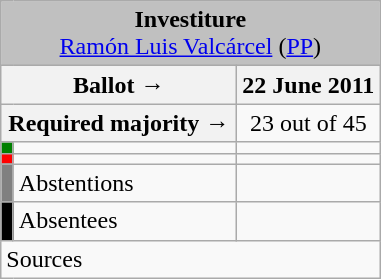<table class="wikitable" style="text-align:center;">
<tr>
<td colspan="3" align="center" bgcolor="#C0C0C0"><strong>Investiture</strong><br><a href='#'>Ramón Luis Valcárcel</a> (<a href='#'>PP</a>)</td>
</tr>
<tr>
<th colspan="2" width="150px">Ballot →</th>
<th>22 June 2011</th>
</tr>
<tr>
<th colspan="2">Required majority →</th>
<td>23 out of 45 </td>
</tr>
<tr>
<th width="1px" style="background:green;"></th>
<td align="left"></td>
<td></td>
</tr>
<tr>
<th style="color:inherit;background:red;"></th>
<td align="left"></td>
<td></td>
</tr>
<tr>
<th style="color:inherit;background:gray;"></th>
<td align="left"><span>Abstentions</span></td>
<td></td>
</tr>
<tr>
<th style="color:inherit;background:black;"></th>
<td align="left"><span>Absentees</span></td>
<td></td>
</tr>
<tr>
<td align="left" colspan="3">Sources</td>
</tr>
</table>
